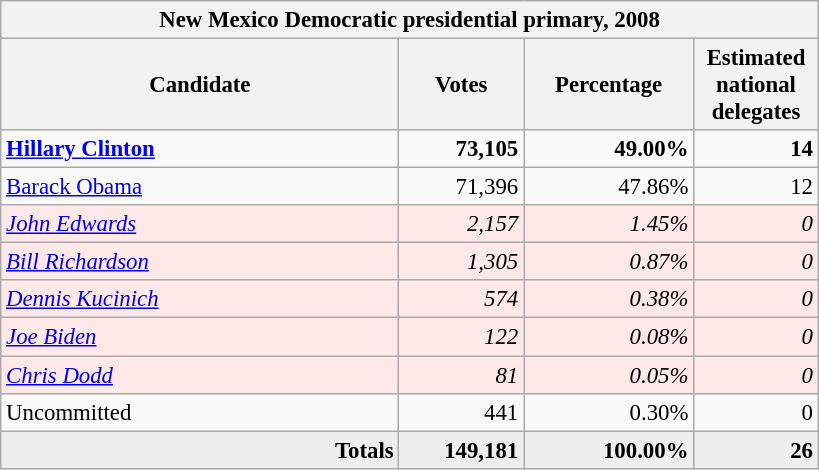<table class="wikitable" style="font-size: 95%; text-align:right;">
<tr>
<th colspan="4">New Mexico Democratic presidential primary, 2008</th>
</tr>
<tr>
<th style="width: 17em">Candidate</th>
<th style="width: 5em">Votes</th>
<th style="width: 7em">Percentage</th>
<th style="width: 5em">Estimated national delegates</th>
</tr>
<tr>
<td align="left"><strong><a href='#'>Hillary Clinton</a></strong></td>
<td><strong>73,105</strong></td>
<td><strong>49.00%</strong></td>
<td><strong>14</strong></td>
</tr>
<tr>
<td align="left"><a href='#'>Barack Obama</a></td>
<td>71,396</td>
<td>47.86%</td>
<td>12</td>
</tr>
<tr bgcolor=#FFE8E8>
<td align="left"><em><a href='#'>John Edwards</a></em></td>
<td><em>2,157</em></td>
<td><em>1.45%</em></td>
<td><em>0</em></td>
</tr>
<tr bgcolor=#FFE8E8>
<td align="left"><em><a href='#'>Bill Richardson</a></em></td>
<td><em>1,305</em></td>
<td><em>0.87%</em></td>
<td><em>0</em></td>
</tr>
<tr bgcolor=#FFE8E8>
<td align="left"><em><a href='#'>Dennis Kucinich</a></em></td>
<td><em>574</em></td>
<td><em>0.38%</em></td>
<td><em>0</em></td>
</tr>
<tr bgcolor=#FFE8E8>
<td align="left"><em><a href='#'>Joe Biden</a></em></td>
<td><em>122</em></td>
<td><em>0.08%</em></td>
<td><em>0</em></td>
</tr>
<tr bgcolor=#FFE8E8>
<td align="left"><em><a href='#'>Chris Dodd</a></em></td>
<td><em>81</em></td>
<td><em>0.05%</em></td>
<td><em>0</em></td>
</tr>
<tr>
<td align="left">Uncommitted</td>
<td>441</td>
<td>0.30%</td>
<td>0</td>
</tr>
<tr bgcolor="#EEEEEE" style="margin-right:0.5em">
<td><strong>Totals</strong></td>
<td><strong>149,181</strong></td>
<td><strong>100.00%</strong></td>
<td><strong>26</strong></td>
</tr>
</table>
